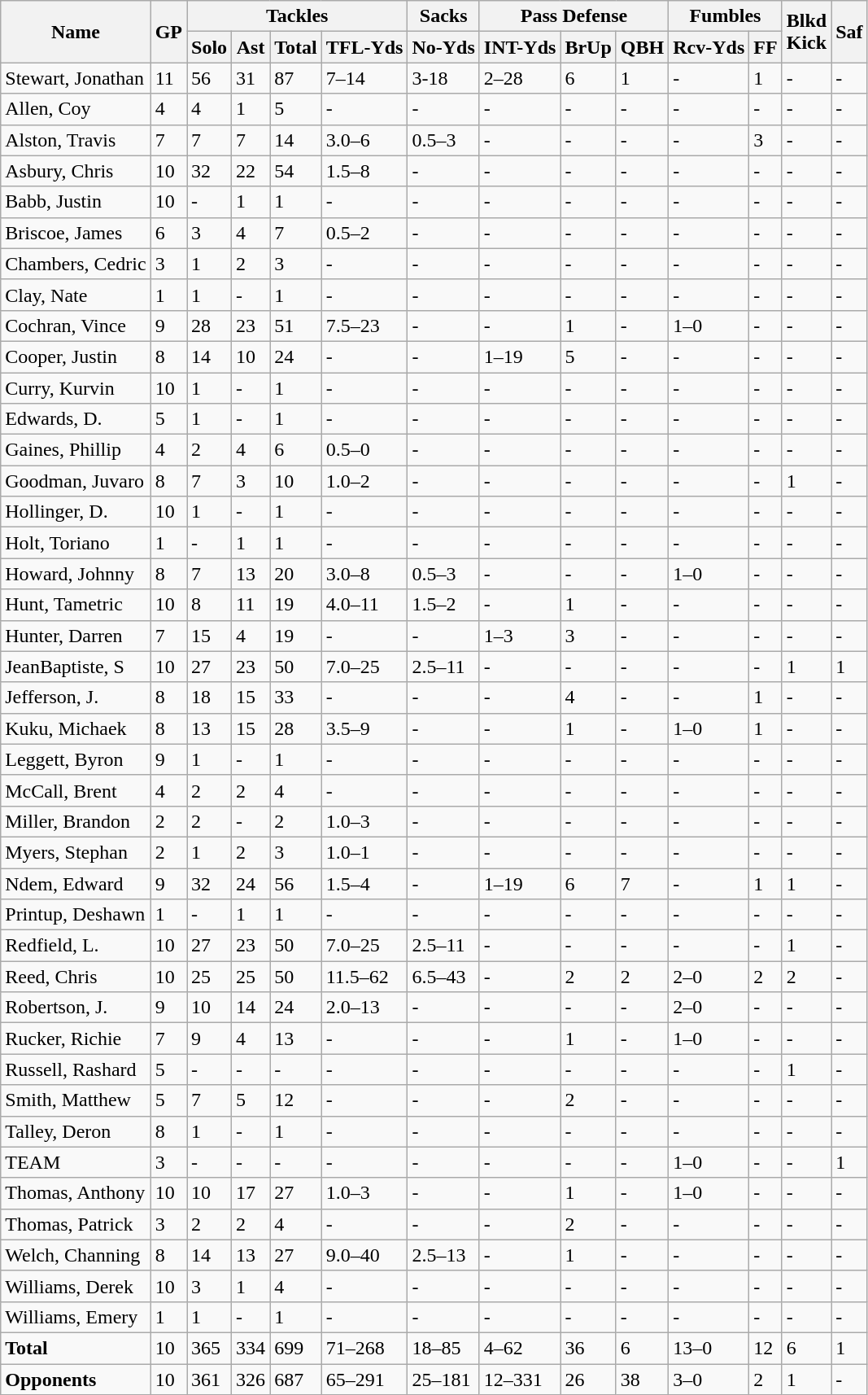<table class="wikitable" style="white-space:nowrap;">
<tr>
<th rowspan="2">Name</th>
<th rowspan="2">GP</th>
<th colspan="4">Tackles</th>
<th>Sacks</th>
<th colspan="3">Pass Defense</th>
<th colspan="2">Fumbles</th>
<th rowspan="2">Blkd<br>Kick</th>
<th rowspan="2">Saf</th>
</tr>
<tr>
<th>Solo</th>
<th>Ast</th>
<th>Total</th>
<th>TFL-Yds</th>
<th>No-Yds</th>
<th>INT-Yds</th>
<th>BrUp</th>
<th>QBH</th>
<th>Rcv-Yds</th>
<th>FF</th>
</tr>
<tr>
<td>Stewart, Jonathan</td>
<td>11</td>
<td>56</td>
<td>31</td>
<td>87</td>
<td>7–14</td>
<td>3-18</td>
<td>2–28</td>
<td>6</td>
<td>1</td>
<td>-</td>
<td>1</td>
<td>-</td>
<td>-</td>
</tr>
<tr>
<td>Allen, Coy</td>
<td>4</td>
<td>4</td>
<td>1</td>
<td>5</td>
<td>-</td>
<td>-</td>
<td>-</td>
<td>-</td>
<td>-</td>
<td>-</td>
<td>-</td>
<td>-</td>
<td>-</td>
</tr>
<tr>
<td>Alston, Travis</td>
<td>7</td>
<td>7</td>
<td>7</td>
<td>14</td>
<td>3.0–6</td>
<td>0.5–3</td>
<td>-</td>
<td>-</td>
<td>-</td>
<td>-</td>
<td>3</td>
<td>-</td>
<td>-</td>
</tr>
<tr>
<td>Asbury, Chris</td>
<td>10</td>
<td>32</td>
<td>22</td>
<td>54</td>
<td>1.5–8</td>
<td>-</td>
<td>-</td>
<td>-</td>
<td>-</td>
<td>-</td>
<td>-</td>
<td>-</td>
<td>-</td>
</tr>
<tr>
<td>Babb, Justin</td>
<td>10</td>
<td>-</td>
<td>1</td>
<td>1</td>
<td>-</td>
<td>-</td>
<td>-</td>
<td>-</td>
<td>-</td>
<td>-</td>
<td>-</td>
<td>-</td>
<td>-</td>
</tr>
<tr>
<td>Briscoe, James</td>
<td>6</td>
<td>3</td>
<td>4</td>
<td>7</td>
<td>0.5–2</td>
<td>-</td>
<td>-</td>
<td>-</td>
<td>-</td>
<td>-</td>
<td>-</td>
<td>-</td>
<td>-</td>
</tr>
<tr>
<td>Chambers, Cedric</td>
<td>3</td>
<td>1</td>
<td>2</td>
<td>3</td>
<td>-</td>
<td>-</td>
<td>-</td>
<td>-</td>
<td>-</td>
<td>-</td>
<td>-</td>
<td>-</td>
<td>-</td>
</tr>
<tr>
<td>Clay, Nate</td>
<td>1</td>
<td>1</td>
<td>-</td>
<td>1</td>
<td>-</td>
<td>-</td>
<td>-</td>
<td>-</td>
<td>-</td>
<td>-</td>
<td>-</td>
<td>-</td>
<td>-</td>
</tr>
<tr>
<td>Cochran, Vince</td>
<td>9</td>
<td>28</td>
<td>23</td>
<td>51</td>
<td>7.5–23</td>
<td>-</td>
<td>-</td>
<td>1</td>
<td>-</td>
<td>1–0</td>
<td>-</td>
<td>-</td>
<td>-</td>
</tr>
<tr>
<td>Cooper, Justin</td>
<td>8</td>
<td>14</td>
<td>10</td>
<td>24</td>
<td>-</td>
<td>-</td>
<td>1–19</td>
<td>5</td>
<td>-</td>
<td>-</td>
<td>-</td>
<td>-</td>
<td>-</td>
</tr>
<tr>
<td>Curry, Kurvin</td>
<td>10</td>
<td>1</td>
<td>-</td>
<td>1</td>
<td>-</td>
<td>-</td>
<td>-</td>
<td>-</td>
<td>-</td>
<td>-</td>
<td>-</td>
<td>-</td>
<td>-</td>
</tr>
<tr>
<td>Edwards, D.</td>
<td>5</td>
<td>1</td>
<td>-</td>
<td>1</td>
<td>-</td>
<td>-</td>
<td>-</td>
<td>-</td>
<td>-</td>
<td>-</td>
<td>-</td>
<td>-</td>
<td>-</td>
</tr>
<tr>
<td>Gaines, Phillip</td>
<td>4</td>
<td>2</td>
<td>4</td>
<td>6</td>
<td>0.5–0</td>
<td>-</td>
<td>-</td>
<td>-</td>
<td>-</td>
<td>-</td>
<td>-</td>
<td>-</td>
<td>-</td>
</tr>
<tr>
<td>Goodman, Juvaro</td>
<td>8</td>
<td>7</td>
<td>3</td>
<td>10</td>
<td>1.0–2</td>
<td>-</td>
<td>-</td>
<td>-</td>
<td>-</td>
<td>-</td>
<td>-</td>
<td>1</td>
<td>-</td>
</tr>
<tr>
<td>Hollinger, D.</td>
<td>10</td>
<td>1</td>
<td>-</td>
<td>1</td>
<td>-</td>
<td>-</td>
<td>-</td>
<td>-</td>
<td>-</td>
<td>-</td>
<td>-</td>
<td>-</td>
<td>-</td>
</tr>
<tr>
<td>Holt, Toriano</td>
<td>1</td>
<td>-</td>
<td>1</td>
<td>1</td>
<td>-</td>
<td>-</td>
<td>-</td>
<td>-</td>
<td>-</td>
<td>-</td>
<td>-</td>
<td>-</td>
<td>-</td>
</tr>
<tr>
<td>Howard, Johnny</td>
<td>8</td>
<td>7</td>
<td>13</td>
<td>20</td>
<td>3.0–8</td>
<td>0.5–3</td>
<td>-</td>
<td>-</td>
<td>-</td>
<td>1–0</td>
<td>-</td>
<td>-</td>
<td>-</td>
</tr>
<tr>
<td>Hunt, Tametric</td>
<td>10</td>
<td>8</td>
<td>11</td>
<td>19</td>
<td>4.0–11</td>
<td>1.5–2</td>
<td>-</td>
<td>1</td>
<td>-</td>
<td>-</td>
<td>-</td>
<td>-</td>
<td>-</td>
</tr>
<tr>
<td>Hunter, Darren</td>
<td>7</td>
<td>15</td>
<td>4</td>
<td>19</td>
<td>-</td>
<td>-</td>
<td>1–3</td>
<td>3</td>
<td>-</td>
<td>-</td>
<td>-</td>
<td>-</td>
<td>-</td>
</tr>
<tr>
<td>JeanBaptiste, S</td>
<td>10</td>
<td>27</td>
<td>23</td>
<td>50</td>
<td>7.0–25</td>
<td>2.5–11</td>
<td>-</td>
<td>-</td>
<td>-</td>
<td>-</td>
<td>-</td>
<td>1</td>
<td>1</td>
</tr>
<tr>
<td>Jefferson, J.</td>
<td>8</td>
<td>18</td>
<td>15</td>
<td>33</td>
<td>-</td>
<td>-</td>
<td>-</td>
<td>4</td>
<td>-</td>
<td>-</td>
<td>1</td>
<td>-</td>
<td>-</td>
</tr>
<tr>
<td>Kuku, Michaek</td>
<td>8</td>
<td>13</td>
<td>15</td>
<td>28</td>
<td>3.5–9</td>
<td>-</td>
<td>-</td>
<td>1</td>
<td>-</td>
<td>1–0</td>
<td>1</td>
<td>-</td>
<td>-</td>
</tr>
<tr>
<td>Leggett, Byron</td>
<td>9</td>
<td>1</td>
<td>-</td>
<td>1</td>
<td>-</td>
<td>-</td>
<td>-</td>
<td>-</td>
<td>-</td>
<td>-</td>
<td>-</td>
<td>-</td>
<td>-</td>
</tr>
<tr>
<td>McCall, Brent</td>
<td>4</td>
<td>2</td>
<td>2</td>
<td>4</td>
<td>-</td>
<td>-</td>
<td>-</td>
<td>-</td>
<td>-</td>
<td>-</td>
<td>-</td>
<td>-</td>
<td>-</td>
</tr>
<tr>
<td>Miller, Brandon</td>
<td>2</td>
<td>2</td>
<td>-</td>
<td>2</td>
<td>1.0–3</td>
<td>-</td>
<td>-</td>
<td>-</td>
<td>-</td>
<td>-</td>
<td>-</td>
<td>-</td>
<td>-</td>
</tr>
<tr>
<td>Myers, Stephan</td>
<td>2</td>
<td>1</td>
<td>2</td>
<td>3</td>
<td>1.0–1</td>
<td>-</td>
<td>-</td>
<td>-</td>
<td>-</td>
<td>-</td>
<td>-</td>
<td>-</td>
<td>-</td>
</tr>
<tr>
<td>Ndem, Edward</td>
<td>9</td>
<td>32</td>
<td>24</td>
<td>56</td>
<td>1.5–4</td>
<td>-</td>
<td>1–19</td>
<td>6</td>
<td>7</td>
<td>-</td>
<td>1</td>
<td>1</td>
<td>-</td>
</tr>
<tr>
<td>Printup, Deshawn</td>
<td>1</td>
<td>-</td>
<td>1</td>
<td>1</td>
<td>-</td>
<td>-</td>
<td>-</td>
<td>-</td>
<td>-</td>
<td>-</td>
<td>-</td>
<td>-</td>
<td>-</td>
</tr>
<tr>
<td>Redfield, L.</td>
<td>10</td>
<td>27</td>
<td>23</td>
<td>50</td>
<td>7.0–25</td>
<td>2.5–11</td>
<td>-</td>
<td>-</td>
<td>-</td>
<td>-</td>
<td>-</td>
<td>1</td>
<td>-</td>
</tr>
<tr>
<td>Reed, Chris</td>
<td>10</td>
<td>25</td>
<td>25</td>
<td>50</td>
<td>11.5–62</td>
<td>6.5–43</td>
<td>-</td>
<td>2</td>
<td>2</td>
<td>2–0</td>
<td>2</td>
<td>2</td>
<td>-</td>
</tr>
<tr>
<td>Robertson, J.</td>
<td>9</td>
<td>10</td>
<td>14</td>
<td>24</td>
<td>2.0–13</td>
<td>-</td>
<td>-</td>
<td>-</td>
<td>-</td>
<td>2–0</td>
<td>-</td>
<td>-</td>
<td>-</td>
</tr>
<tr>
<td>Rucker, Richie</td>
<td>7</td>
<td>9</td>
<td>4</td>
<td>13</td>
<td>-</td>
<td>-</td>
<td>-</td>
<td>1</td>
<td>-</td>
<td>1–0</td>
<td>-</td>
<td>-</td>
<td>-</td>
</tr>
<tr>
<td>Russell, Rashard</td>
<td>5</td>
<td>-</td>
<td>-</td>
<td>-</td>
<td>-</td>
<td>-</td>
<td>-</td>
<td>-</td>
<td>-</td>
<td>-</td>
<td>-</td>
<td>1</td>
<td>-</td>
</tr>
<tr>
<td>Smith, Matthew</td>
<td>5</td>
<td>7</td>
<td>5</td>
<td>12</td>
<td>-</td>
<td>-</td>
<td>-</td>
<td>2</td>
<td>-</td>
<td>-</td>
<td>-</td>
<td>-</td>
<td>-</td>
</tr>
<tr>
<td>Talley, Deron</td>
<td>8</td>
<td>1</td>
<td>-</td>
<td>1</td>
<td>-</td>
<td>-</td>
<td>-</td>
<td>-</td>
<td>-</td>
<td>-</td>
<td>-</td>
<td>-</td>
<td>-</td>
</tr>
<tr>
<td>TEAM</td>
<td>3</td>
<td>-</td>
<td>-</td>
<td>-</td>
<td>-</td>
<td>-</td>
<td>-</td>
<td>-</td>
<td>-</td>
<td>1–0</td>
<td>-</td>
<td>-</td>
<td>1</td>
</tr>
<tr>
<td>Thomas, Anthony</td>
<td>10</td>
<td>10</td>
<td>17</td>
<td>27</td>
<td>1.0–3</td>
<td>-</td>
<td>-</td>
<td>1</td>
<td>-</td>
<td>1–0</td>
<td>-</td>
<td>-</td>
<td>-</td>
</tr>
<tr>
<td>Thomas, Patrick</td>
<td>3</td>
<td>2</td>
<td>2</td>
<td>4</td>
<td>-</td>
<td>-</td>
<td>-</td>
<td>2</td>
<td>-</td>
<td>-</td>
<td>-</td>
<td>-</td>
<td>-</td>
</tr>
<tr>
<td>Welch, Channing</td>
<td>8</td>
<td>14</td>
<td>13</td>
<td>27</td>
<td>9.0–40</td>
<td>2.5–13</td>
<td>-</td>
<td>1</td>
<td>-</td>
<td>-</td>
<td>-</td>
<td>-</td>
<td>-</td>
</tr>
<tr>
<td>Williams, Derek</td>
<td>10</td>
<td>3</td>
<td>1</td>
<td>4</td>
<td>-</td>
<td>-</td>
<td>-</td>
<td>-</td>
<td>-</td>
<td>-</td>
<td>-</td>
<td>-</td>
<td>-</td>
</tr>
<tr>
<td>Williams, Emery</td>
<td>1</td>
<td>1</td>
<td>-</td>
<td>1</td>
<td>-</td>
<td>-</td>
<td>-</td>
<td>-</td>
<td>-</td>
<td>-</td>
<td>-</td>
<td>-</td>
<td>-</td>
</tr>
<tr>
<td><strong>Total</strong></td>
<td>10</td>
<td>365</td>
<td>334</td>
<td>699</td>
<td>71–268</td>
<td>18–85</td>
<td>4–62</td>
<td>36</td>
<td>6</td>
<td>13–0</td>
<td>12</td>
<td>6</td>
<td>1</td>
</tr>
<tr>
<td><strong>Opponents</strong></td>
<td>10</td>
<td>361</td>
<td>326</td>
<td>687</td>
<td>65–291</td>
<td>25–181</td>
<td>12–331</td>
<td>26</td>
<td>38</td>
<td>3–0</td>
<td>2</td>
<td>1</td>
<td>-</td>
</tr>
</table>
